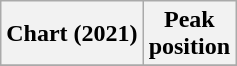<table class="wikitable plainrowheaders" style="text-align:center">
<tr>
<th scope=col>Chart (2021)</th>
<th scope=col>Peak<br>position</th>
</tr>
<tr>
</tr>
</table>
